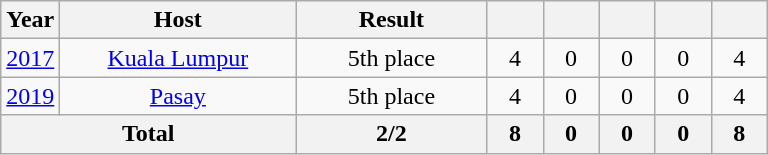<table class="wikitable" style="text-align:center">
<tr>
<th width=30>Year</th>
<th width=150>Host</th>
<th width=120>Result</th>
<th width=30></th>
<th width=30></th>
<th width=30></th>
<th width=30></th>
<th width=30></th>
</tr>
<tr>
<td><a href='#'>2017</a></td>
<td> <a href='#'>Kuala Lumpur</a></td>
<td>5th place</td>
<td>4</td>
<td>0</td>
<td>0</td>
<td>0</td>
<td>4</td>
</tr>
<tr>
<td><a href='#'>2019</a></td>
<td> <a href='#'>Pasay</a></td>
<td>5th place</td>
<td>4</td>
<td>0</td>
<td>0</td>
<td>0</td>
<td>4</td>
</tr>
<tr>
<th colspan=2>Total</th>
<th>2/2</th>
<th>8</th>
<th>0</th>
<th>0</th>
<th>0</th>
<th>8</th>
</tr>
</table>
